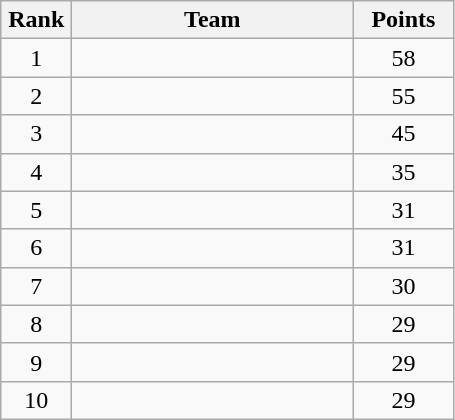<table class="wikitable" style="text-align:center;">
<tr>
<th width=40>Rank</th>
<th width=180>Team</th>
<th width=60>Points</th>
</tr>
<tr>
<td>1</td>
<td align=left></td>
<td>58</td>
</tr>
<tr>
<td>2</td>
<td align=left></td>
<td>55</td>
</tr>
<tr>
<td>3</td>
<td align=left></td>
<td>45</td>
</tr>
<tr>
<td>4</td>
<td align=left></td>
<td>35</td>
</tr>
<tr>
<td>5</td>
<td align=left></td>
<td>31</td>
</tr>
<tr>
<td>6</td>
<td align=left></td>
<td>31</td>
</tr>
<tr>
<td>7</td>
<td align=left></td>
<td>30</td>
</tr>
<tr>
<td>8</td>
<td align=left></td>
<td>29</td>
</tr>
<tr>
<td>9</td>
<td align=left></td>
<td>29</td>
</tr>
<tr>
<td>10</td>
<td align=left></td>
<td>29</td>
</tr>
</table>
